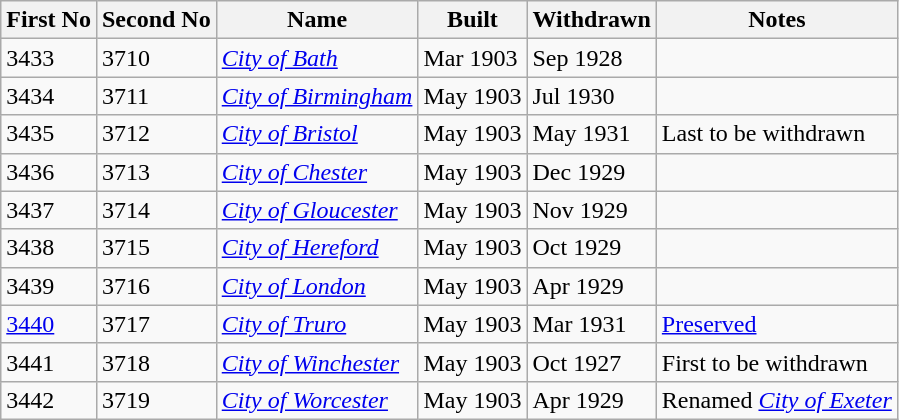<table class="wikitable sortable mw-collapsible">
<tr>
<th>First No</th>
<th>Second No</th>
<th>Name</th>
<th>Built</th>
<th>Withdrawn</th>
<th>Notes</th>
</tr>
<tr>
<td>3433</td>
<td>3710</td>
<td><em><a href='#'>City of Bath</a></em></td>
<td>Mar 1903</td>
<td>Sep 1928</td>
<td></td>
</tr>
<tr>
<td>3434</td>
<td>3711</td>
<td><em><a href='#'>City of Birmingham</a></em></td>
<td>May 1903</td>
<td>Jul 1930</td>
<td></td>
</tr>
<tr>
<td>3435</td>
<td>3712</td>
<td><em><a href='#'>City of Bristol</a></em></td>
<td>May 1903</td>
<td>May 1931</td>
<td>Last to be withdrawn</td>
</tr>
<tr>
<td>3436</td>
<td>3713</td>
<td><em><a href='#'>City of Chester</a></em></td>
<td>May 1903</td>
<td>Dec 1929</td>
<td></td>
</tr>
<tr>
<td>3437</td>
<td>3714</td>
<td><em><a href='#'>City of Gloucester</a></em></td>
<td>May 1903</td>
<td>Nov 1929</td>
<td></td>
</tr>
<tr>
<td>3438</td>
<td>3715</td>
<td><em><a href='#'>City of Hereford</a></em></td>
<td>May 1903</td>
<td>Oct 1929</td>
<td></td>
</tr>
<tr>
<td>3439</td>
<td>3716</td>
<td><em><a href='#'>City of London</a></em></td>
<td>May 1903</td>
<td>Apr 1929</td>
<td></td>
</tr>
<tr>
<td><a href='#'>3440</a></td>
<td>3717</td>
<td><em><a href='#'>City of Truro</a></em></td>
<td>May 1903</td>
<td>Mar 1931</td>
<td><a href='#'>Preserved</a></td>
</tr>
<tr>
<td>3441</td>
<td>3718</td>
<td><em><a href='#'>City of Winchester</a></em></td>
<td>May 1903</td>
<td>Oct 1927</td>
<td>First to be withdrawn</td>
</tr>
<tr>
<td>3442</td>
<td>3719</td>
<td><em><a href='#'>City of Worcester</a></em></td>
<td>May 1903</td>
<td>Apr 1929</td>
<td>Renamed <em><a href='#'>City of Exeter</a></em></td>
</tr>
</table>
